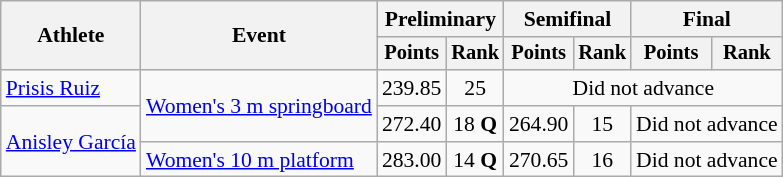<table class=wikitable style="font-size:90%">
<tr>
<th rowspan="2">Athlete</th>
<th rowspan="2">Event</th>
<th colspan="2">Preliminary</th>
<th colspan="2">Semifinal</th>
<th colspan="2">Final</th>
</tr>
<tr style="font-size:95%">
<th>Points</th>
<th>Rank</th>
<th>Points</th>
<th>Rank</th>
<th>Points</th>
<th>Rank</th>
</tr>
<tr align=center>
<td align=left><a href='#'>Prisis Ruiz</a></td>
<td rowspan="2" align="left"><a href='#'>Women's 3 m springboard</a></td>
<td>239.85</td>
<td>25</td>
<td colspan="4">Did not advance</td>
</tr>
<tr align=center>
<td rowspan="2" align="left"><a href='#'>Anisley García</a></td>
<td>272.40</td>
<td>18 <strong>Q</strong></td>
<td>264.90</td>
<td>15</td>
<td colspan="2">Did not advance</td>
</tr>
<tr align=center>
<td align=left><a href='#'>Women's 10 m platform</a></td>
<td>283.00</td>
<td>14 <strong>Q</strong></td>
<td>270.65</td>
<td>16</td>
<td colspan="2">Did not advance</td>
</tr>
</table>
